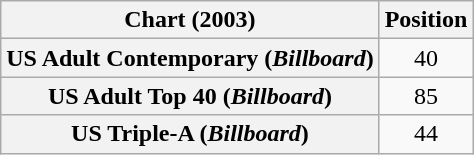<table class="wikitable sortable plainrowheaders" style="text-align:center">
<tr>
<th scope="col">Chart (2003)</th>
<th scope="col">Position</th>
</tr>
<tr>
<th scope="row">US Adult Contemporary (<em>Billboard</em>)</th>
<td>40</td>
</tr>
<tr>
<th scope="row">US Adult Top 40 (<em>Billboard</em>)</th>
<td>85</td>
</tr>
<tr>
<th scope="row">US Triple-A (<em>Billboard</em>)</th>
<td>44</td>
</tr>
</table>
